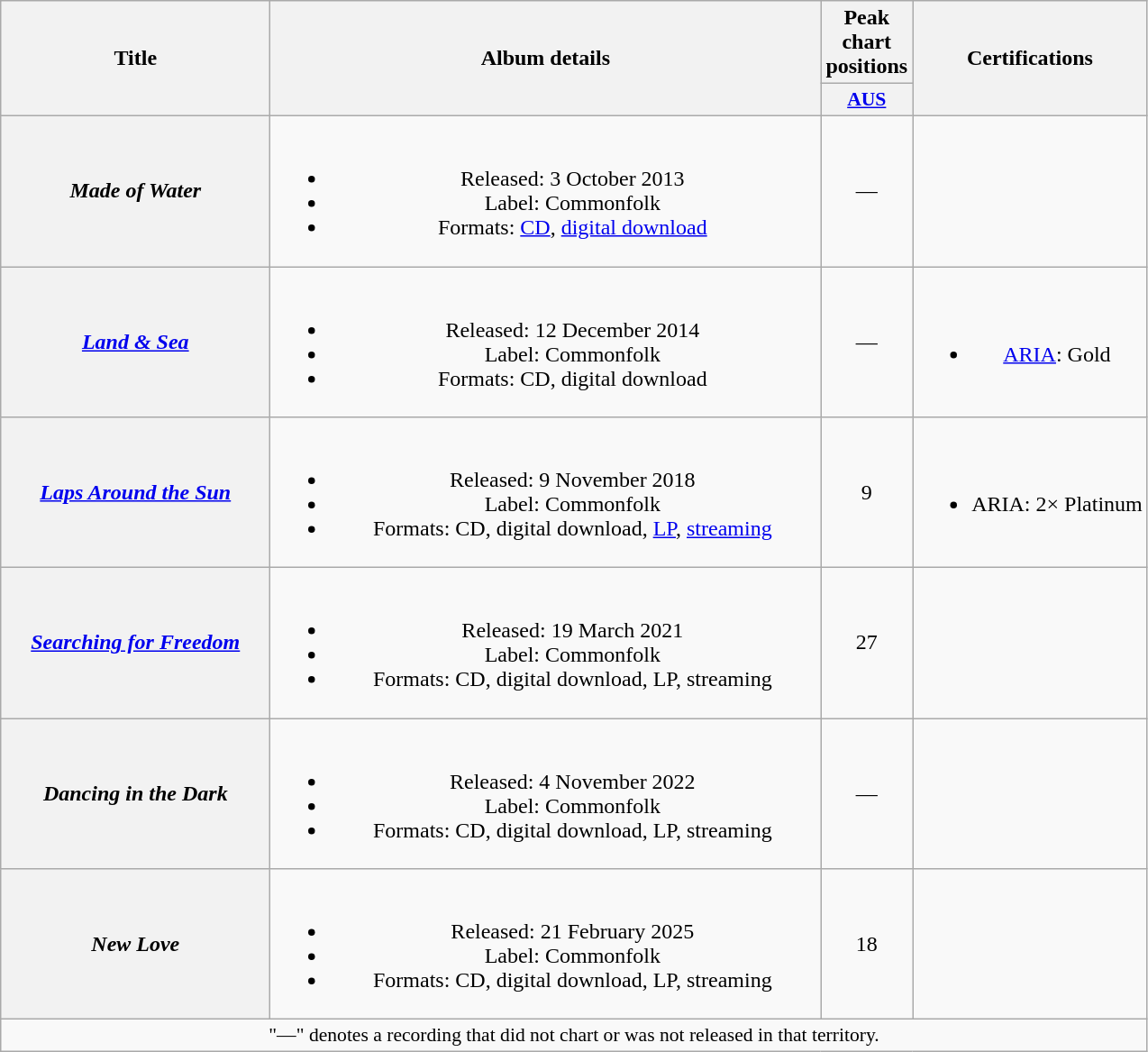<table class="wikitable plainrowheaders" style="text-align:center;">
<tr>
<th scope="col" rowspan="2" style="width:12em;">Title</th>
<th scope="col" rowspan="2" style="width:25em;">Album details</th>
<th scope="col">Peak chart positions</th>
<th scope="col" rowspan="2">Certifications</th>
</tr>
<tr>
<th scope="col" style="width:3em;font-size:90%;"><a href='#'>AUS</a><br></th>
</tr>
<tr>
<th scope="row"><em>Made of Water</em></th>
<td><br><ul><li>Released: 3 October 2013</li><li>Label: Commonfolk</li><li>Formats: <a href='#'>CD</a>, <a href='#'>digital download</a></li></ul></td>
<td>—</td>
<td></td>
</tr>
<tr>
<th scope="row"><em><a href='#'>Land & Sea</a></em></th>
<td><br><ul><li>Released: 12 December 2014</li><li>Label: Commonfolk</li><li>Formats: CD, digital download</li></ul></td>
<td>—</td>
<td><br><ul><li><a href='#'>ARIA</a>: Gold</li></ul></td>
</tr>
<tr>
<th scope="row"><em><a href='#'>Laps Around the Sun</a></em></th>
<td><br><ul><li>Released: 9 November 2018</li><li>Label: Commonfolk</li><li>Formats: CD, digital download, <a href='#'>LP</a>, <a href='#'>streaming</a></li></ul></td>
<td>9</td>
<td><br><ul><li>ARIA: 2× Platinum</li></ul></td>
</tr>
<tr>
<th scope="row"><em><a href='#'>Searching for Freedom</a></em></th>
<td><br><ul><li>Released: 19 March 2021</li><li>Label: Commonfolk</li><li>Formats: CD, digital download, LP, streaming</li></ul></td>
<td>27</td>
<td></td>
</tr>
<tr>
<th scope="row"><em>Dancing in the Dark</em></th>
<td><br><ul><li>Released: 4 November 2022</li><li>Label: Commonfolk</li><li>Formats: CD, digital download, LP, streaming</li></ul></td>
<td>—</td>
<td></td>
</tr>
<tr>
<th scope="row"><em>New Love</em></th>
<td><br><ul><li>Released: 21 February 2025</li><li>Label: Commonfolk</li><li>Formats: CD, digital download, LP, streaming</li></ul></td>
<td>18<br></td>
<td></td>
</tr>
<tr>
<td colspan="15" style="font-size:90%">"—" denotes a recording that did not chart or was not released in that territory.</td>
</tr>
</table>
